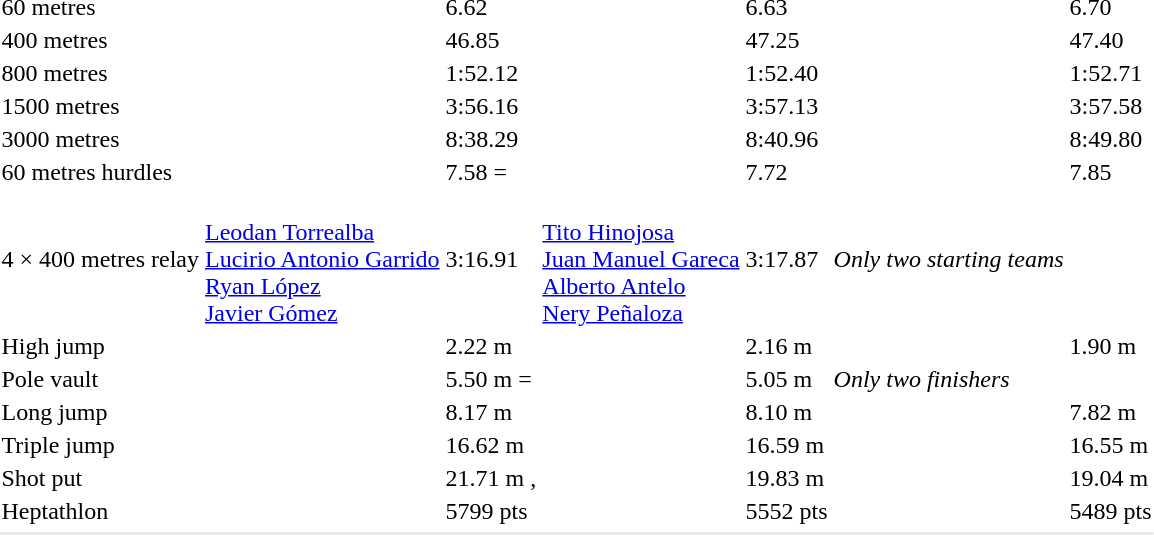<table>
<tr>
<td>60 metres</td>
<td></td>
<td>6.62 </td>
<td></td>
<td>6.63 </td>
<td></td>
<td>6.70</td>
</tr>
<tr>
<td>400 metres</td>
<td></td>
<td>46.85 </td>
<td></td>
<td>47.25</td>
<td></td>
<td>47.40</td>
</tr>
<tr>
<td>800 metres</td>
<td></td>
<td>1:52.12 </td>
<td></td>
<td>1:52.40</td>
<td></td>
<td>1:52.71</td>
</tr>
<tr>
<td>1500 metres</td>
<td></td>
<td>3:56.16 </td>
<td></td>
<td>3:57.13</td>
<td></td>
<td>3:57.58</td>
</tr>
<tr>
<td>3000 metres</td>
<td></td>
<td>8:38.29</td>
<td></td>
<td>8:40.96</td>
<td></td>
<td>8:49.80</td>
</tr>
<tr>
<td>60 metres hurdles</td>
<td></td>
<td>7.58 =</td>
<td></td>
<td>7.72</td>
<td></td>
<td>7.85</td>
</tr>
<tr>
<td>4 × 400 metres relay</td>
<td><br><a href='#'>Leodan Torrealba</a><br><a href='#'>Lucirio Antonio Garrido</a><br><a href='#'>Ryan López</a><br><a href='#'>Javier Gómez</a></td>
<td>3:16.91 </td>
<td><br><a href='#'>Tito Hinojosa</a><br><a href='#'>Juan Manuel Gareca</a><br><a href='#'>Alberto Antelo</a><br><a href='#'>Nery Peñaloza</a></td>
<td>3:17.87 </td>
<td col=2><em>Only two starting teams</em></td>
</tr>
<tr>
<td>High jump</td>
<td></td>
<td>2.22 m</td>
<td></td>
<td>2.16 m</td>
<td></td>
<td>1.90 m</td>
</tr>
<tr>
<td>Pole vault</td>
<td></td>
<td>5.50 m =</td>
<td></td>
<td>5.05 m</td>
<td colspan=2><em>Only two finishers</em></td>
</tr>
<tr>
<td>Long jump</td>
<td></td>
<td>8.17 m  </td>
<td></td>
<td>8.10 m </td>
<td></td>
<td>7.82 m</td>
</tr>
<tr>
<td>Triple jump</td>
<td></td>
<td>16.62 m</td>
<td></td>
<td>16.59 m</td>
<td></td>
<td>16.55 m</td>
</tr>
<tr>
<td>Shot put</td>
<td></td>
<td>21.71 m , </td>
<td></td>
<td>19.83 m</td>
<td></td>
<td>19.04 m</td>
</tr>
<tr>
<td>Heptathlon</td>
<td></td>
<td>5799 pts </td>
<td></td>
<td>5552 pts</td>
<td></td>
<td>5489 pts</td>
</tr>
<tr>
</tr>
<tr bgcolor= e8e8e8>
<td colspan=7></td>
</tr>
</table>
